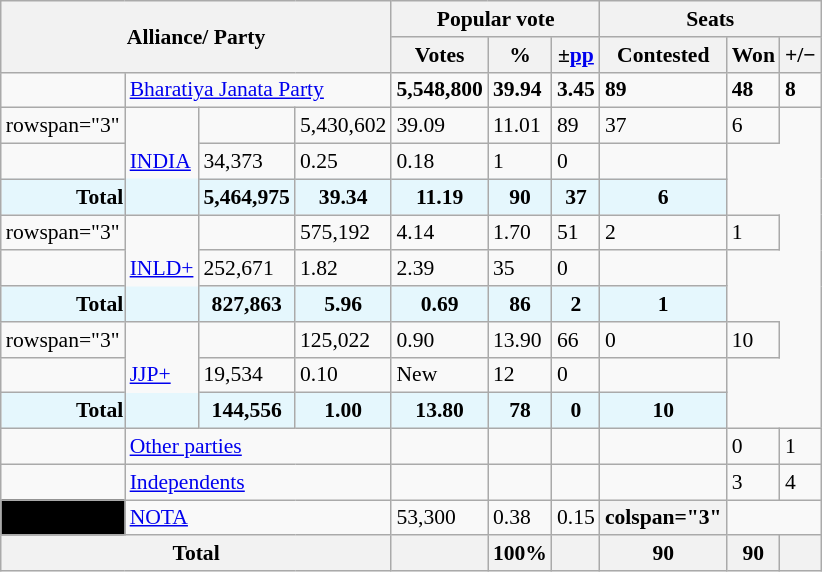<table class="wikitable sortable defaultcenter" style="font-size: 90%">
<tr>
<th colspan="4" rowspan="2">Alliance/ Party</th>
<th colspan="3">Popular vote</th>
<th colspan="3">Seats</th>
</tr>
<tr>
<th>Votes</th>
<th>%</th>
<th>±<a href='#'>pp</a></th>
<th>Contested</th>
<th>Won</th>
<th><strong>+/−</strong></th>
</tr>
<tr>
<td></td>
<td colspan="3"><a href='#'>Bharatiya Janata Party</a></td>
<td><strong>5,548,800</strong></td>
<td><strong>39.94</strong></td>
<td><strong> 3.45</strong></td>
<td><strong>89</strong></td>
<td><strong>48</strong></td>
<td><strong>8</strong></td>
</tr>
<tr>
<td>rowspan="3" </td>
<td rowspan="3"><a href='#'>INDIA</a></td>
<td></td>
<td>5,430,602</td>
<td>39.09</td>
<td> 11.01</td>
<td>89</td>
<td>37</td>
<td> 6</td>
</tr>
<tr>
<td></td>
<td>34,373</td>
<td>0.25</td>
<td> 0.18</td>
<td>1</td>
<td>0</td>
<td></td>
</tr>
<tr>
<th colspan="2"style="background:#e5f7fd"">Total</th>
<th style="background:#e5f7fd">5,464,975</th>
<th style="background:#e5f7fd">39.34</th>
<th style="background:#e5f7fd"> 11.19</th>
<th style="background:#e5f7fd">90</th>
<th style="background:#e5f7fd">37</th>
<th style="background:#e5f7fd"> 6</th>
</tr>
<tr>
<td>rowspan="3" </td>
<td rowspan="3"><a href='#'>INLD+</a></td>
<td></td>
<td>575,192</td>
<td>4.14</td>
<td> 1.70</td>
<td>51</td>
<td>2</td>
<td> 1</td>
</tr>
<tr>
<td></td>
<td>252,671</td>
<td>1.82</td>
<td> 2.39</td>
<td>35</td>
<td>0</td>
<td></td>
</tr>
<tr>
<th colspan="2"style="background:#e5f7fd">Total</th>
<th style="background:#e5f7fd">827,863</th>
<th style="background:#e5f7fd">5.96</th>
<th style="background:#e5f7fd"> 0.69</th>
<th style="background:#e5f7fd; text-align:center;">86</th>
<th style="background:#e5f7fd">2</th>
<th style="background:#e5f7fd"> 1</th>
</tr>
<tr>
<td>rowspan="3" </td>
<td rowspan="3"><a href='#'>JJP+</a></td>
<td></td>
<td>125,022</td>
<td>0.90</td>
<td> 13.90</td>
<td>66</td>
<td>0</td>
<td> 10</td>
</tr>
<tr>
<td></td>
<td>19,534</td>
<td>0.10</td>
<td>New</td>
<td>12</td>
<td>0</td>
<td></td>
</tr>
<tr>
<th colspan="2"style="background:#e5f7fd">Total</th>
<th style="background:#e5f7fd">144,556</th>
<th style="background:#e5f7fd">1.00</th>
<th style="background:#e5f7fd">13.80</th>
<th style="background:#e5f7fd; text-align:center;">78</th>
<th style="background:#e5f7fd">0</th>
<th style="background:#e5f7fd"> 10</th>
</tr>
<tr>
<td></td>
<td colspan="3"><a href='#'>Other parties</a></td>
<td></td>
<td></td>
<td></td>
<td></td>
<td>0</td>
<td> 1</td>
</tr>
<tr>
<td></td>
<td colspan="3"><a href='#'>Independents</a></td>
<td></td>
<td></td>
<td></td>
<td></td>
<td>3</td>
<td> 4</td>
</tr>
<tr>
<td bgcolor="Black"></td>
<td colspan="3"><a href='#'>NOTA</a></td>
<td>53,300</td>
<td>0.38</td>
<td> 0.15</td>
<th>colspan="3" </th>
</tr>
<tr>
<th colspan="4">Total</th>
<th></th>
<th>100%</th>
<th></th>
<th>90</th>
<th>90</th>
<th></th>
</tr>
</table>
